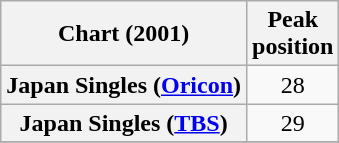<table class="wikitable sortable plainrowheaders">
<tr>
<th>Chart (2001)</th>
<th>Peak<br>position</th>
</tr>
<tr>
<th scope="row">Japan Singles (<a href='#'>Oricon</a>)</th>
<td align="center">28</td>
</tr>
<tr>
<th scope="row">Japan Singles (<a href='#'>TBS</a>)</th>
<td align="center">29</td>
</tr>
<tr>
</tr>
</table>
